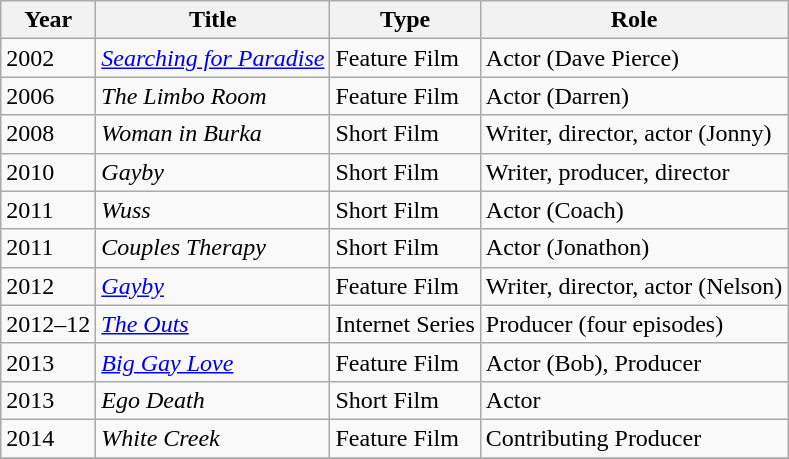<table class="wikitable sortable">
<tr>
<th>Year</th>
<th>Title</th>
<th>Type</th>
<th class="unsortable">Role</th>
</tr>
<tr>
<td>2002</td>
<td><em><a href='#'>Searching for Paradise</a></em></td>
<td>Feature Film</td>
<td>Actor (Dave Pierce)</td>
</tr>
<tr>
<td>2006</td>
<td><em>The Limbo Room</em></td>
<td>Feature Film</td>
<td>Actor (Darren)</td>
</tr>
<tr>
<td>2008</td>
<td><em>Woman in Burka</em></td>
<td>Short Film</td>
<td>Writer, director, actor (Jonny)</td>
</tr>
<tr>
<td>2010</td>
<td><em>Gayby</em></td>
<td>Short Film</td>
<td>Writer, producer, director</td>
</tr>
<tr>
<td>2011</td>
<td><em>Wuss</em></td>
<td>Short Film</td>
<td>Actor (Coach)</td>
</tr>
<tr>
<td>2011</td>
<td><em>Couples Therapy</em></td>
<td>Short Film</td>
<td>Actor (Jonathon)</td>
</tr>
<tr>
<td>2012</td>
<td><em><a href='#'>Gayby</a></em></td>
<td>Feature Film</td>
<td>Writer, director, actor (Nelson)</td>
</tr>
<tr>
<td>2012–12</td>
<td><em><a href='#'>The Outs</a></em></td>
<td>Internet Series</td>
<td>Producer (four episodes)</td>
</tr>
<tr>
<td>2013</td>
<td><em><a href='#'>Big Gay Love</a></em></td>
<td>Feature Film</td>
<td>Actor (Bob), Producer</td>
</tr>
<tr>
<td>2013</td>
<td><em>Ego Death</em></td>
<td>Short Film</td>
<td>Actor</td>
</tr>
<tr>
<td>2014</td>
<td><em>White Creek</em></td>
<td>Feature Film</td>
<td>Contributing Producer</td>
</tr>
<tr>
</tr>
</table>
